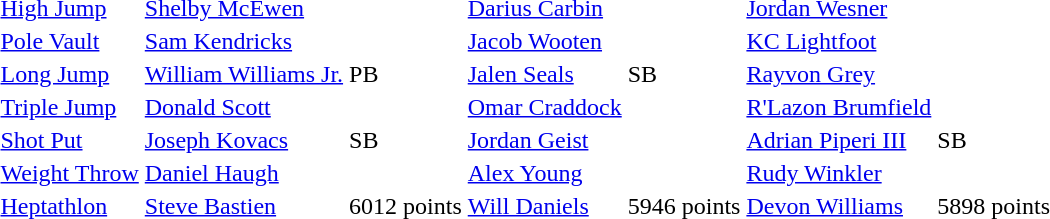<table>
<tr>
<td><a href='#'>High Jump</a></td>
<td><a href='#'>Shelby McEwen</a></td>
<td></td>
<td><a href='#'>Darius Carbin</a></td>
<td></td>
<td><a href='#'>Jordan Wesner</a></td>
<td></td>
</tr>
<tr>
<td><a href='#'>Pole Vault</a></td>
<td><a href='#'>Sam Kendricks</a></td>
<td></td>
<td><a href='#'>Jacob Wooten</a></td>
<td></td>
<td><a href='#'>KC Lightfoot</a></td>
<td></td>
</tr>
<tr>
<td><a href='#'>Long Jump</a></td>
<td><a href='#'>William Williams Jr.</a></td>
<td> PB</td>
<td><a href='#'>Jalen Seals</a></td>
<td> SB</td>
<td><a href='#'>Rayvon Grey</a></td>
<td></td>
</tr>
<tr>
<td><a href='#'>Triple Jump</a></td>
<td><a href='#'>Donald Scott</a></td>
<td></td>
<td><a href='#'>Omar Craddock</a></td>
<td></td>
<td><a href='#'>R'Lazon Brumfield</a></td>
<td></td>
</tr>
<tr>
<td><a href='#'>Shot Put</a></td>
<td><a href='#'>Joseph Kovacs</a></td>
<td> SB</td>
<td><a href='#'>Jordan Geist</a></td>
<td></td>
<td><a href='#'>Adrian Piperi III</a></td>
<td> SB</td>
</tr>
<tr>
<td><a href='#'>Weight Throw</a></td>
<td><a href='#'>Daniel Haugh</a></td>
<td></td>
<td><a href='#'>Alex Young</a></td>
<td></td>
<td><a href='#'>Rudy Winkler</a></td>
<td></td>
</tr>
<tr>
<td><a href='#'>Heptathlon</a></td>
<td><a href='#'>Steve Bastien</a></td>
<td>6012 points</td>
<td><a href='#'>Will Daniels</a></td>
<td>5946 points</td>
<td><a href='#'>Devon Williams</a></td>
<td>5898 points</td>
</tr>
</table>
